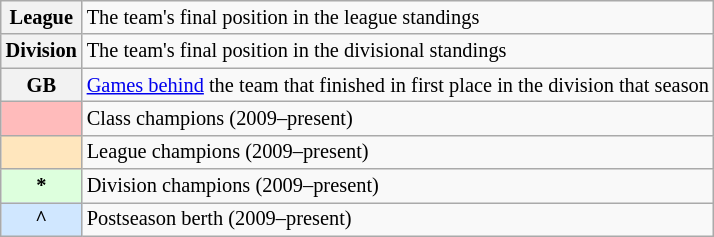<table class="wikitable plainrowheaders" style="font-size:85%">
<tr>
<th scope="row" style="text-align:center"><strong>League</strong></th>
<td>The team's final position in the league standings</td>
</tr>
<tr>
<th scope="row" style="text-align:center"><strong>Division</strong></th>
<td>The team's final position in the divisional standings</td>
</tr>
<tr>
<th scope="row" style="text-align:center"><strong>GB</strong></th>
<td><a href='#'>Games behind</a> the team that finished in first place in the division that season</td>
</tr>
<tr>
<th scope="row" style="text-align:center; background-color:#FFBBBB"></th>
<td>Class champions (2009–present)</td>
</tr>
<tr>
<th scope="row" style="text-align:center; background-color:#FFE6BD"></th>
<td>League champions (2009–present)</td>
</tr>
<tr>
<th scope="row" style="text-align:center; background-color:#DDFFDD">*</th>
<td>Division champions (2009–present)</td>
</tr>
<tr>
<th scope="row" style="text-align:center; background-color:#D0E7FF">^</th>
<td>Postseason berth (2009–present)</td>
</tr>
</table>
